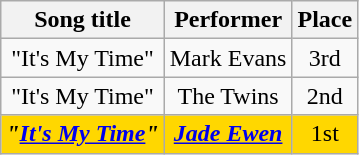<table class="sortable wikitable" style="text-align:center">
<tr>
<th>Song title</th>
<th>Performer</th>
<th>Place</th>
</tr>
<tr>
<td>"It's My Time"</td>
<td>Mark Evans</td>
<td>3rd</td>
</tr>
<tr>
<td>"It's My Time"</td>
<td>The Twins</td>
<td>2nd</td>
</tr>
<tr style="background:gold;">
<td><strong><em>"<a href='#'>It's My Time</a>"</em></strong></td>
<td><strong><em><a href='#'>Jade Ewen</a></em></strong></td>
<td>1st</td>
</tr>
</table>
